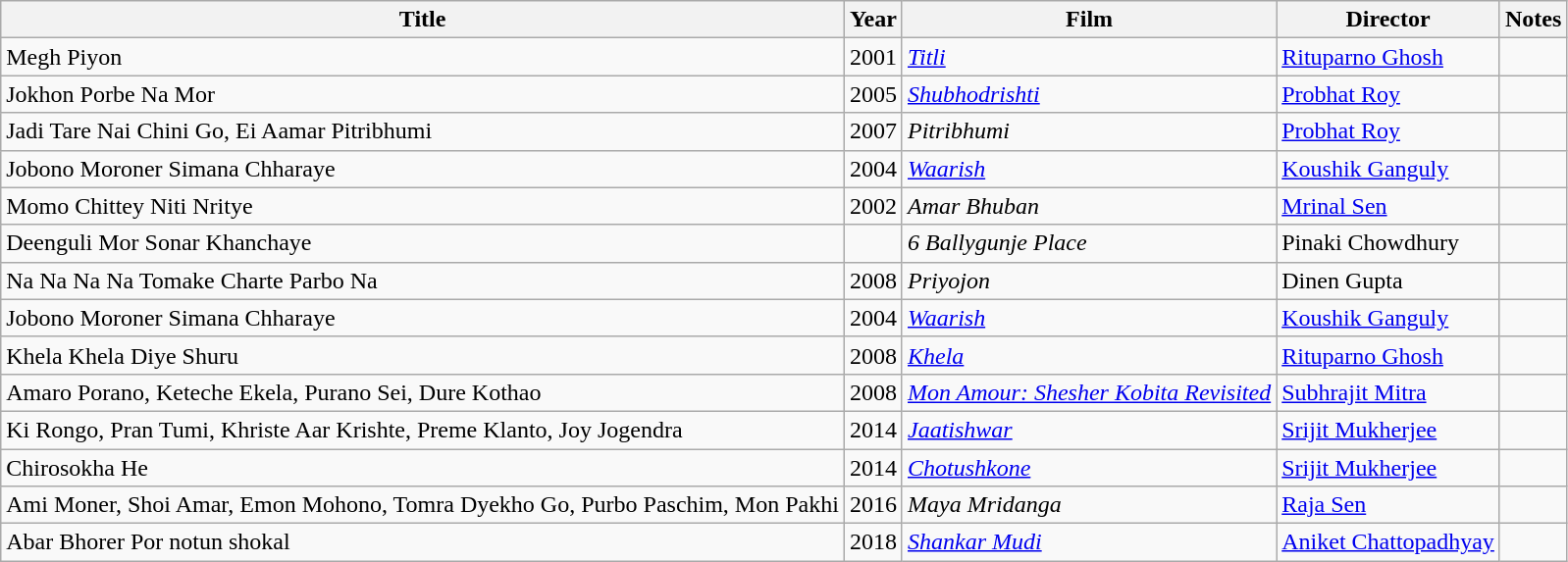<table Class="wikitable sortable">
<tr>
<th>Title</th>
<th>Year</th>
<th>Film</th>
<th>Director</th>
<th>Notes</th>
</tr>
<tr>
<td>Megh Piyon</td>
<td>2001</td>
<td><em><a href='#'>Titli</a></em></td>
<td><a href='#'>Rituparno Ghosh</a></td>
<td></td>
</tr>
<tr>
<td>Jokhon Porbe Na Mor</td>
<td>2005</td>
<td><em><a href='#'>Shubhodrishti</a></em></td>
<td><a href='#'>Probhat Roy</a></td>
<td></td>
</tr>
<tr>
<td>Jadi Tare Nai Chini Go, Ei Aamar Pitribhumi</td>
<td>2007</td>
<td><em>Pitribhumi</em></td>
<td><a href='#'>Probhat Roy</a></td>
<td></td>
</tr>
<tr>
<td>Jobono Moroner Simana Chharaye</td>
<td>2004</td>
<td><em><a href='#'>Waarish</a></em></td>
<td><a href='#'>Koushik Ganguly</a></td>
<td></td>
</tr>
<tr>
<td>Momo Chittey Niti Nritye</td>
<td>2002</td>
<td><em>Amar Bhuban</em></td>
<td><a href='#'>Mrinal Sen</a></td>
<td></td>
</tr>
<tr>
<td>Deenguli Mor Sonar Khanchaye</td>
<td></td>
<td><em>6 Ballygunje Place</em></td>
<td>Pinaki Chowdhury</td>
<td></td>
</tr>
<tr>
<td>Na Na Na Na Tomake Charte Parbo Na</td>
<td>2008</td>
<td><em>Priyojon</em></td>
<td>Dinen Gupta</td>
<td></td>
</tr>
<tr>
<td>Jobono Moroner Simana Chharaye</td>
<td>2004</td>
<td><em><a href='#'>Waarish</a></em></td>
<td><a href='#'>Koushik Ganguly</a></td>
<td></td>
</tr>
<tr>
<td>Khela Khela Diye Shuru</td>
<td>2008</td>
<td><em><a href='#'>Khela</a></em></td>
<td><a href='#'>Rituparno Ghosh</a></td>
<td></td>
</tr>
<tr>
<td>Amaro Porano, Keteche Ekela, Purano Sei, Dure Kothao</td>
<td>2008</td>
<td><em><a href='#'>Mon Amour: Shesher Kobita Revisited</a></em></td>
<td><a href='#'>Subhrajit Mitra</a></td>
<td></td>
</tr>
<tr>
<td>Ki Rongo, Pran Tumi, Khriste Aar Krishte, Preme Klanto, Joy Jogendra</td>
<td>2014</td>
<td><em><a href='#'>Jaatishwar</a></em></td>
<td><a href='#'>Srijit Mukherjee</a></td>
<td></td>
</tr>
<tr>
<td>Chirosokha He</td>
<td>2014</td>
<td><em><a href='#'>Chotushkone</a></em></td>
<td><a href='#'>Srijit Mukherjee</a></td>
<td></td>
</tr>
<tr>
<td>Ami Moner, Shoi Amar, Emon Mohono, Tomra Dyekho Go, Purbo Paschim, Mon Pakhi</td>
<td>2016</td>
<td><em>Maya Mridanga</em></td>
<td><a href='#'>Raja Sen</a></td>
<td></td>
</tr>
<tr>
<td>Abar Bhorer Por notun shokal</td>
<td>2018</td>
<td><em><a href='#'>Shankar Mudi</a></em></td>
<td><a href='#'>Aniket Chattopadhyay</a></td>
<td></td>
</tr>
</table>
